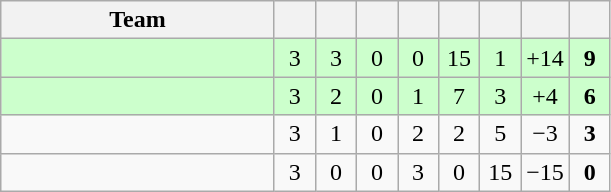<table class="wikitable" style="text-align:center;">
<tr>
<th width="175">Team</th>
<th width="20"></th>
<th width="20"></th>
<th width="20"></th>
<th width="20"></th>
<th width="20"></th>
<th width="20"></th>
<th width="20"></th>
<th width="20"></th>
</tr>
<tr bgcolor=ccffcc>
<td align=left></td>
<td>3</td>
<td>3</td>
<td>0</td>
<td>0</td>
<td>15</td>
<td>1</td>
<td>+14</td>
<td><strong>9</strong></td>
</tr>
<tr bgcolor=ccffcc>
<td align=left></td>
<td>3</td>
<td>2</td>
<td>0</td>
<td>1</td>
<td>7</td>
<td>3</td>
<td>+4</td>
<td><strong>6</strong></td>
</tr>
<tr>
<td align=left></td>
<td>3</td>
<td>1</td>
<td>0</td>
<td>2</td>
<td>2</td>
<td>5</td>
<td>−3</td>
<td><strong>3</strong></td>
</tr>
<tr>
<td align=left></td>
<td>3</td>
<td>0</td>
<td>0</td>
<td>3</td>
<td>0</td>
<td>15</td>
<td>−15</td>
<td><strong>0</strong></td>
</tr>
</table>
